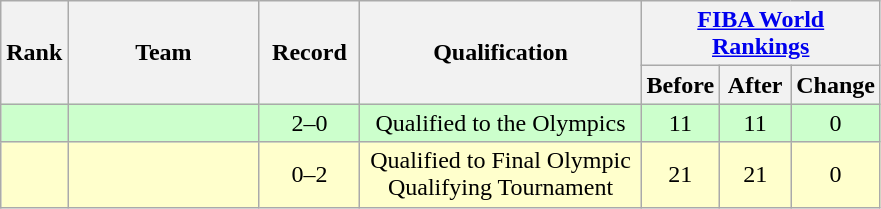<table class=wikitable style="text-align:center;">
<tr>
<th rowspan=2 width=30>Rank</th>
<th rowspan=2 width=120>Team</th>
<th rowspan=2 width=60>Record</th>
<th rowspan=2 width=180>Qualification</th>
<th colspan=3><a href='#'>FIBA World Rankings</a></th>
</tr>
<tr>
<th width=40>Before</th>
<th width=40>After</th>
<th width=40>Change</th>
</tr>
<tr bgcolor=#CCFFCC>
<td></td>
<td align=left></td>
<td>2–0</td>
<td>Qualified to the Olympics</td>
<td>11</td>
<td>11</td>
<td>0</td>
</tr>
<tr bgcolor=#FFFFCC>
<td></td>
<td align=left></td>
<td>0–2</td>
<td>Qualified to Final Olympic Qualifying Tournament</td>
<td>21</td>
<td>21</td>
<td>0</td>
</tr>
</table>
